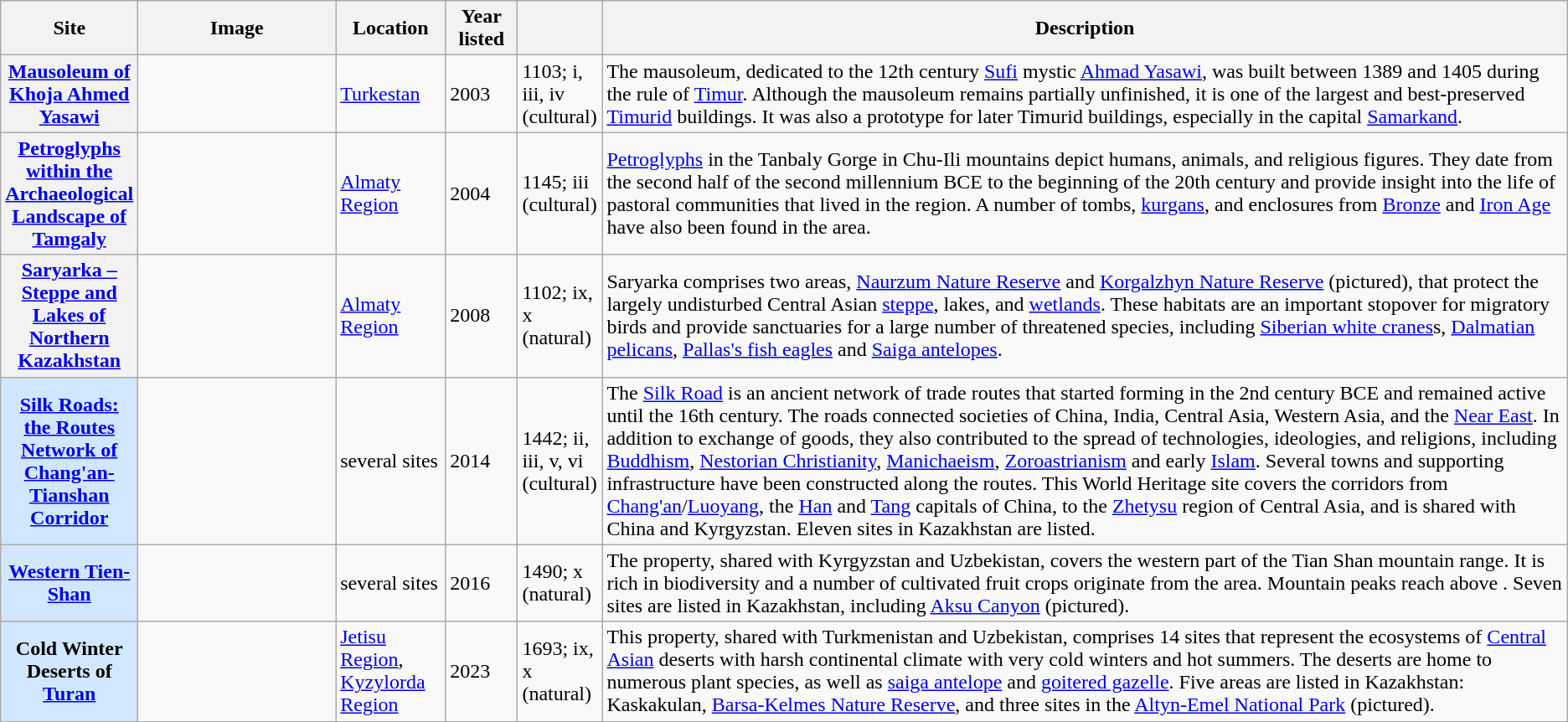<table class="wikitable sortable plainrowheaders">
<tr>
<th style="width:100px;" scope="col">Site</th>
<th class="unsortable" style="width:150px;" scope="col">Image</th>
<th style="width:80px;" scope="col">Location</th>
<th style="width:50px;" scope="col">Year listed</th>
<th style="width:60px;" scope="col" data-sort-type="number"></th>
<th scope="col" class="unsortable">Description</th>
</tr>
<tr>
<th scope="row"><a href='#'>Mausoleum of Khoja Ahmed Yasawi</a></th>
<td></td>
<td><a href='#'>Turkestan</a></td>
<td>2003</td>
<td>1103; i, iii, iv (cultural)</td>
<td>The mausoleum, dedicated to the 12th century <a href='#'>Sufi</a> mystic <a href='#'>Ahmad Yasawi</a>, was built between 1389 and 1405 during the rule of <a href='#'>Timur</a>. Although the mausoleum remains partially unfinished, it is one of the largest and best-preserved <a href='#'>Timurid</a> buildings. It was also a prototype for later Timurid buildings, especially in the capital <a href='#'>Samarkand</a>.</td>
</tr>
<tr>
<th scope="row"><a href='#'>Petroglyphs within the Archaeological Landscape of Tamgaly</a></th>
<td></td>
<td><a href='#'>Almaty Region</a></td>
<td>2004</td>
<td>1145; iii (cultural)</td>
<td><a href='#'>Petroglyphs</a> in the Tanbaly Gorge in Chu-Ili mountains depict humans, animals, and religious figures. They date from the second half of the second millennium BCE to the beginning of the 20th century and provide insight into the life of pastoral communities that lived in the region. A number of tombs, <a href='#'>kurgans</a>, and enclosures from <a href='#'>Bronze</a> and <a href='#'>Iron Age</a> have also been found in the area.</td>
</tr>
<tr>
<th scope="row"><a href='#'>Saryarka – Steppe and Lakes of Northern Kazakhstan</a></th>
<td></td>
<td><a href='#'>Almaty Region</a></td>
<td>2008</td>
<td>1102; ix, x (natural)</td>
<td>Saryarka comprises two areas, <a href='#'>Naurzum Nature Reserve</a> and <a href='#'>Korgalzhyn Nature Reserve</a> (pictured), that protect the largely undisturbed Central Asian <a href='#'>steppe</a>, lakes, and <a href='#'>wetlands</a>. These habitats are an important stopover for migratory birds and provide sanctuaries for a large number of threatened species, including <a href='#'>Siberian white cranes</a>s, <a href='#'>Dalmatian pelicans</a>, <a href='#'>Pallas's fish eagles</a> and <a href='#'>Saiga antelopes</a>.</td>
</tr>
<tr>
<th scope="row" style="background:#D0E7FF;"><a href='#'>Silk Roads: the Routes Network of Chang'an-Tianshan Corridor</a></th>
<td></td>
<td>several sites</td>
<td>2014</td>
<td>1442; ii, iii, v, vi (cultural)</td>
<td>The <a href='#'>Silk Road</a> is an ancient network of trade routes that started forming in the 2nd century BCE and remained active until the 16th century. The roads connected societies of China, India, Central Asia, Western Asia, and the <a href='#'>Near East</a>. In addition to exchange of goods, they also contributed to the spread of technologies, ideologies, and religions, including <a href='#'>Buddhism</a>, <a href='#'>Nestorian Christianity</a>, <a href='#'>Manichaeism</a>, <a href='#'>Zoroastrianism</a> and early <a href='#'>Islam</a>. Several towns and supporting infrastructure have been constructed along the routes. This World Heritage site covers the corridors from <a href='#'>Chang'an</a>/<a href='#'>Luoyang</a>, the <a href='#'>Han</a> and <a href='#'>Tang</a> capitals of China, to the <a href='#'>Zhetysu</a> region of Central Asia, and is shared with China and Kyrgyzstan. Eleven sites in Kazakhstan are listed.</td>
</tr>
<tr>
<th scope="row" style="background:#D0E7FF;"><a href='#'>Western Tien-Shan</a></th>
<td></td>
<td>several sites</td>
<td>2016</td>
<td>1490; x (natural)</td>
<td>The property, shared with Kyrgyzstan and Uzbekistan, covers the western part of the Tian Shan mountain range. It is rich in biodiversity and a number of cultivated fruit crops originate from the area. Mountain peaks reach above . Seven sites are listed in Kazakhstan, including <a href='#'>Aksu Canyon</a> (pictured).</td>
</tr>
<tr>
<th scope="row" style="background:#D0E7FF;">Cold Winter Deserts of <a href='#'>Turan</a></th>
<td></td>
<td><a href='#'>Jetisu Region</a>, <a href='#'>Kyzylorda Region</a></td>
<td>2023</td>
<td>1693; ix, x (natural)</td>
<td>This property, shared with Turkmenistan and Uzbekistan, comprises 14 sites that represent the ecosystems of <a href='#'>Central Asian</a> deserts with harsh continental climate with very cold winters and hot summers. The deserts are home to numerous plant species, as well as <a href='#'>saiga antelope</a> and <a href='#'>goitered gazelle</a>. Five areas are listed in Kazakhstan: Kaskakulan, <a href='#'>Barsa-Kelmes Nature Reserve</a>, and three sites in the <a href='#'>Altyn-Emel National Park</a> (pictured).</td>
</tr>
<tr>
</tr>
</table>
